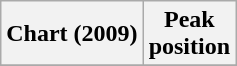<table class="wikitable">
<tr>
<th>Chart (2009)</th>
<th>Peak<br>position</th>
</tr>
<tr>
</tr>
</table>
